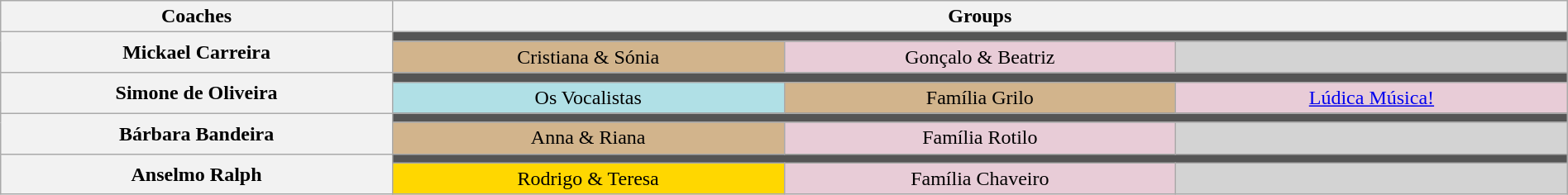<table class="wikitable collapsible collapsed nowrap" style="text-align:center; width:100%">
<tr>
<th style="width:20%">Coaches</th>
<th colspan="3">Groups</th>
</tr>
<tr>
<th rowspan="2">Mickael Carreira</th>
<td style="background:#555" colspan="4"></td>
</tr>
<tr>
<td style="background: tan; width:20%">Cristiana & Sónia</td>
<td style="background:#E8CCD7; width:20%">Gonçalo & Beatriz</td>
<td width="20%" style="background: lightgrey"></td>
</tr>
<tr>
<th rowspan="2">Simone de Oliveira</th>
<td style="background:#555" colspan="4"></td>
</tr>
<tr>
<td style="background:#b0e0e6">Os Vocalistas</td>
<td style="background: tan">Família Grilo</td>
<td style="background:#E8CCD7"><a href='#'>Lúdica Música!</a></td>
</tr>
<tr>
<th rowspan="2">Bárbara Bandeira</th>
<td style="background:#555" colspan="4"></td>
</tr>
<tr>
<td style="background: tan">Anna & Riana</td>
<td style="background:#E8CCD7">Família Rotilo</td>
<td style="background: lightgrey"></td>
</tr>
<tr>
<th rowspan="2">Anselmo Ralph</th>
<td style="background:#555" colspan="4"></td>
</tr>
<tr>
<td style="background: gold">Rodrigo & Teresa</td>
<td style="background:#E8CCD7">Família Chaveiro</td>
<td style="background: lightgrey"></td>
</tr>
</table>
